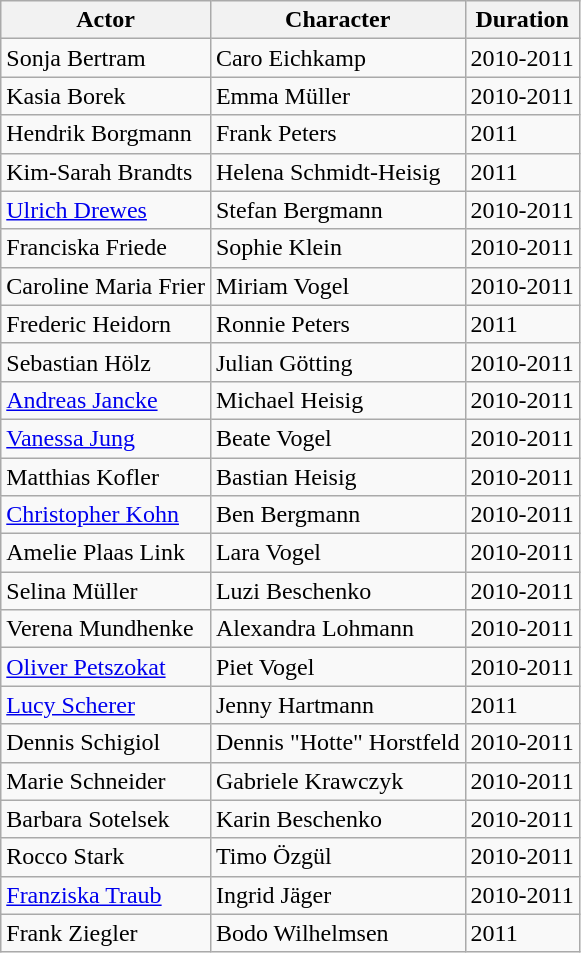<table class="wikitable">
<tr>
<th>Actor</th>
<th>Character</th>
<th>Duration</th>
</tr>
<tr>
<td>Sonja Bertram</td>
<td>Caro Eichkamp</td>
<td>2010-2011</td>
</tr>
<tr>
<td>Kasia Borek</td>
<td>Emma Müller</td>
<td>2010-2011</td>
</tr>
<tr>
<td>Hendrik Borgmann</td>
<td>Frank Peters</td>
<td>2011</td>
</tr>
<tr>
<td>Kim-Sarah Brandts</td>
<td>Helena Schmidt-Heisig</td>
<td>2011</td>
</tr>
<tr>
<td><a href='#'>Ulrich Drewes</a></td>
<td>Stefan Bergmann</td>
<td>2010-2011</td>
</tr>
<tr>
<td>Franciska Friede</td>
<td>Sophie Klein</td>
<td>2010-2011</td>
</tr>
<tr>
<td>Caroline Maria Frier</td>
<td>Miriam Vogel</td>
<td>2010-2011</td>
</tr>
<tr>
<td>Frederic Heidorn</td>
<td>Ronnie Peters</td>
<td>2011</td>
</tr>
<tr>
<td>Sebastian Hölz</td>
<td>Julian Götting</td>
<td>2010-2011</td>
</tr>
<tr>
<td><a href='#'>Andreas Jancke</a></td>
<td>Michael Heisig</td>
<td>2010-2011</td>
</tr>
<tr>
<td><a href='#'>Vanessa Jung</a></td>
<td>Beate Vogel</td>
<td>2010-2011</td>
</tr>
<tr>
<td>Matthias Kofler</td>
<td>Bastian Heisig</td>
<td>2010-2011</td>
</tr>
<tr>
<td><a href='#'>Christopher Kohn</a></td>
<td>Ben Bergmann</td>
<td>2010-2011</td>
</tr>
<tr>
<td>Amelie Plaas Link</td>
<td>Lara Vogel</td>
<td>2010-2011</td>
</tr>
<tr>
<td>Selina Müller</td>
<td>Luzi Beschenko</td>
<td>2010-2011</td>
</tr>
<tr>
<td>Verena Mundhenke</td>
<td>Alexandra Lohmann</td>
<td>2010-2011</td>
</tr>
<tr>
<td><a href='#'>Oliver Petszokat</a></td>
<td>Piet Vogel</td>
<td>2010-2011</td>
</tr>
<tr>
<td><a href='#'>Lucy Scherer</a></td>
<td>Jenny Hartmann</td>
<td>2011</td>
</tr>
<tr>
<td>Dennis Schigiol</td>
<td>Dennis "Hotte" Horstfeld</td>
<td>2010-2011</td>
</tr>
<tr>
<td>Marie Schneider</td>
<td>Gabriele Krawczyk</td>
<td>2010-2011</td>
</tr>
<tr>
<td>Barbara Sotelsek</td>
<td>Karin Beschenko</td>
<td>2010-2011</td>
</tr>
<tr>
<td>Rocco Stark</td>
<td>Timo Özgül</td>
<td>2010-2011</td>
</tr>
<tr>
<td><a href='#'>Franziska Traub</a></td>
<td>Ingrid Jäger</td>
<td>2010-2011</td>
</tr>
<tr>
<td>Frank Ziegler</td>
<td>Bodo Wilhelmsen</td>
<td>2011</td>
</tr>
</table>
